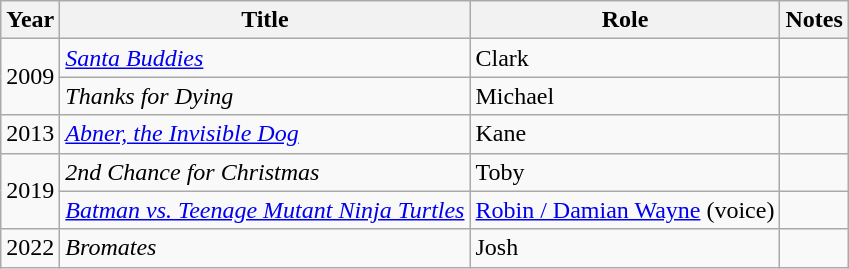<table class="wikitable">
<tr>
<th>Year</th>
<th>Title</th>
<th>Role</th>
<th>Notes</th>
</tr>
<tr>
<td rowspan=2>2009</td>
<td><em><a href='#'>Santa Buddies</a></em></td>
<td>Clark</td>
<td></td>
</tr>
<tr>
<td><em>Thanks for Dying</em></td>
<td>Michael</td>
<td></td>
</tr>
<tr>
<td>2013</td>
<td><em><a href='#'>Abner, the Invisible Dog</a></em></td>
<td>Kane</td>
<td></td>
</tr>
<tr>
<td rowspan=2>2019</td>
<td><em>2nd Chance for Christmas</em></td>
<td>Toby</td>
<td></td>
</tr>
<tr>
<td><em><a href='#'>Batman vs. Teenage Mutant Ninja Turtles</a></em></td>
<td><a href='#'>Robin / Damian Wayne</a> (voice)</td>
<td></td>
</tr>
<tr>
<td>2022</td>
<td><em>Bromates</em></td>
<td>Josh</td>
<td></td>
</tr>
</table>
